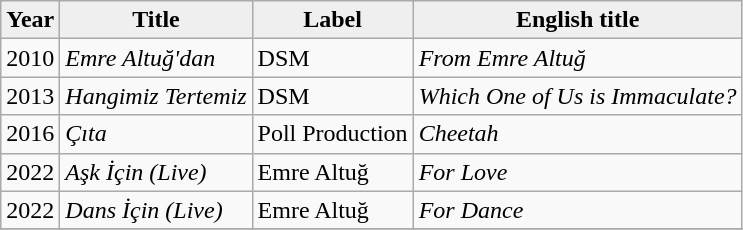<table class="wikitable">
<tr>
<th style="background:#efefef;">Year</th>
<th style="background:#efefef;">Title</th>
<th style="background:#efefef;">Label</th>
<th style="background:#efefef;">English title</th>
</tr>
<tr>
<td>2010</td>
<td><em>Emre Altuğ'dan</em></td>
<td>DSM</td>
<td><em>From Emre Altuğ</em></td>
</tr>
<tr>
<td>2013</td>
<td><em>Hangimiz Tertemiz</em></td>
<td>DSM</td>
<td><em>Which One of Us is Immaculate?</em></td>
</tr>
<tr>
<td>2016</td>
<td><em>Çıta</em></td>
<td>Poll Production</td>
<td><em>Cheetah</em></td>
</tr>
<tr>
<td>2022</td>
<td><em>Aşk İçin (Live)</em></td>
<td>Emre Altuğ</td>
<td><em>For Love</em></td>
</tr>
<tr>
<td>2022</td>
<td><em>Dans İçin (Live)</em></td>
<td>Emre Altuğ</td>
<td><em>For Dance</em></td>
</tr>
<tr>
</tr>
</table>
